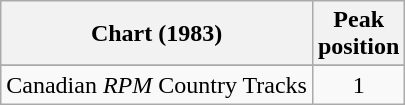<table class="wikitable">
<tr>
<th align="left">Chart (1983)</th>
<th align="center">Peak<br>position</th>
</tr>
<tr>
</tr>
<tr>
<td align="left">Canadian <em>RPM</em> Country Tracks</td>
<td align="center">1</td>
</tr>
</table>
